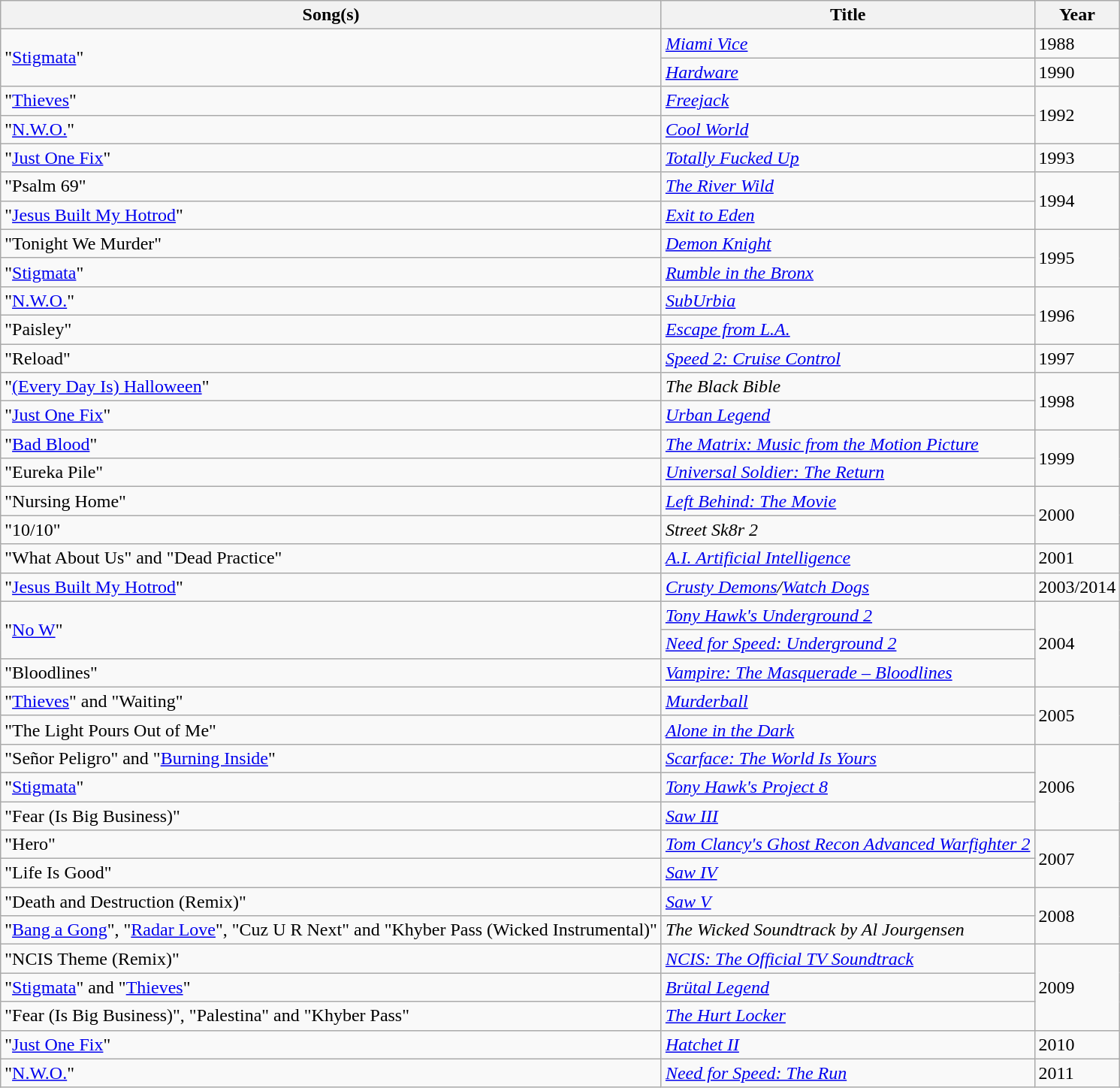<table class="wikitable">
<tr>
<th>Song(s)</th>
<th>Title</th>
<th>Year</th>
</tr>
<tr>
<td rowspan="2">"<a href='#'>Stigmata</a>"</td>
<td><em><a href='#'>Miami Vice</a></em></td>
<td>1988</td>
</tr>
<tr>
<td><em><a href='#'>Hardware</a></em></td>
<td>1990</td>
</tr>
<tr>
<td>"<a href='#'>Thieves</a>"</td>
<td><em><a href='#'>Freejack</a></em></td>
<td rowspan="2">1992</td>
</tr>
<tr>
<td>"<a href='#'>N.W.O.</a>"</td>
<td><em><a href='#'>Cool World</a></em></td>
</tr>
<tr>
<td>"<a href='#'>Just One Fix</a>"</td>
<td><em><a href='#'>Totally Fucked Up</a></em></td>
<td>1993</td>
</tr>
<tr>
<td>"Psalm 69"</td>
<td><em><a href='#'>The River Wild</a></em></td>
<td rowspan="2">1994</td>
</tr>
<tr>
<td>"<a href='#'>Jesus Built My Hotrod</a>"</td>
<td><em><a href='#'>Exit to Eden</a></em></td>
</tr>
<tr>
<td>"Tonight We Murder"</td>
<td><em><a href='#'>Demon Knight</a></em></td>
<td rowspan="2">1995</td>
</tr>
<tr>
<td>"<a href='#'>Stigmata</a>"</td>
<td><em><a href='#'>Rumble in the Bronx</a></em></td>
</tr>
<tr>
<td>"<a href='#'>N.W.O.</a>"</td>
<td><em><a href='#'>SubUrbia</a></em></td>
<td rowspan="2">1996</td>
</tr>
<tr>
<td>"Paisley"</td>
<td><em><a href='#'>Escape from L.A.</a></em></td>
</tr>
<tr>
<td>"Reload"</td>
<td><em><a href='#'>Speed 2: Cruise Control</a></em></td>
<td>1997</td>
</tr>
<tr>
<td>"<a href='#'>(Every Day Is) Halloween</a>"</td>
<td><em>The Black Bible</em></td>
<td rowspan="2">1998</td>
</tr>
<tr>
<td>"<a href='#'>Just One Fix</a>"</td>
<td><em><a href='#'>Urban Legend</a></em></td>
</tr>
<tr>
<td>"<a href='#'>Bad Blood</a>"</td>
<td><em><a href='#'>The Matrix: Music from the Motion Picture</a></em></td>
<td rowspan="2">1999</td>
</tr>
<tr>
<td>"Eureka Pile"</td>
<td><em><a href='#'>Universal Soldier: The Return</a></em></td>
</tr>
<tr>
<td>"Nursing Home"</td>
<td><em><a href='#'>Left Behind: The Movie</a></em></td>
<td rowspan="2">2000</td>
</tr>
<tr>
<td>"10/10"</td>
<td><em>Street Sk8r 2</em></td>
</tr>
<tr>
<td>"What About Us" and "Dead Practice"</td>
<td><em><a href='#'>A.I. Artificial Intelligence</a></em></td>
<td>2001</td>
</tr>
<tr>
<td>"<a href='#'>Jesus Built My Hotrod</a>"</td>
<td><em><a href='#'>Crusty Demons</a>/<a href='#'>Watch Dogs</a></em></td>
<td>2003/2014</td>
</tr>
<tr>
<td rowspan="2">"<a href='#'>No W</a>"</td>
<td><em><a href='#'>Tony Hawk's Underground 2</a></em></td>
<td rowspan="3">2004</td>
</tr>
<tr>
<td><em><a href='#'>Need for Speed: Underground 2</a></em></td>
</tr>
<tr>
<td>"Bloodlines"</td>
<td><em><a href='#'>Vampire: The Masquerade – Bloodlines</a></em></td>
</tr>
<tr>
<td>"<a href='#'>Thieves</a>" and "Waiting"</td>
<td><em><a href='#'>Murderball</a></em></td>
<td rowspan="2">2005</td>
</tr>
<tr>
<td>"The Light Pours Out of Me"</td>
<td><em><a href='#'>Alone in the Dark</a></em></td>
</tr>
<tr>
<td>"Señor Peligro" and "<a href='#'>Burning Inside</a>"</td>
<td><em><a href='#'>Scarface: The World Is Yours</a></em></td>
<td rowspan="3">2006</td>
</tr>
<tr>
<td>"<a href='#'>Stigmata</a>"</td>
<td><em><a href='#'>Tony Hawk's Project 8</a></em></td>
</tr>
<tr>
<td>"Fear (Is Big Business)"</td>
<td><em><a href='#'>Saw III</a></em></td>
</tr>
<tr>
<td>"Hero"</td>
<td><em><a href='#'>Tom Clancy's Ghost Recon Advanced Warfighter 2</a></em></td>
<td rowspan="2">2007</td>
</tr>
<tr>
<td>"Life Is Good"</td>
<td><em><a href='#'>Saw IV</a></em></td>
</tr>
<tr>
<td>"Death and Destruction (Remix)"</td>
<td><em><a href='#'>Saw V</a></em></td>
<td rowspan="2">2008</td>
</tr>
<tr>
<td>"<a href='#'>Bang a Gong</a>", "<a href='#'>Radar Love</a>", "Cuz U R Next" and "Khyber Pass (Wicked Instrumental)"</td>
<td><em>The Wicked Soundtrack by Al Jourgensen</em></td>
</tr>
<tr>
<td>"NCIS Theme (Remix)"</td>
<td><em><a href='#'>NCIS: The Official TV Soundtrack</a></em></td>
<td rowspan="3">2009</td>
</tr>
<tr>
<td>"<a href='#'>Stigmata</a>" and "<a href='#'>Thieves</a>"</td>
<td><em><a href='#'>Brütal Legend</a></em></td>
</tr>
<tr>
<td>"Fear (Is Big Business)", "Palestina" and "Khyber Pass"</td>
<td><em><a href='#'>The Hurt Locker</a></em></td>
</tr>
<tr>
<td>"<a href='#'>Just One Fix</a>"</td>
<td><em><a href='#'>Hatchet II</a></em></td>
<td>2010</td>
</tr>
<tr>
<td>"<a href='#'>N.W.O.</a>"</td>
<td><em><a href='#'>Need for Speed: The Run</a></em></td>
<td>2011</td>
</tr>
</table>
